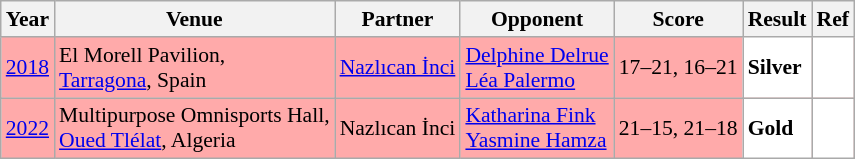<table class="sortable wikitable" style="font-size: 90%;">
<tr>
<th>Year</th>
<th>Venue</th>
<th>Partner</th>
<th>Opponent</th>
<th>Score</th>
<th>Result</th>
<th>Ref</th>
</tr>
<tr style="background:#FFAAAA">
<td align="center"><a href='#'>2018</a></td>
<td align="left">El Morell Pavilion,<br><a href='#'>Tarragona</a>, Spain</td>
<td align="left"> <a href='#'>Nazlıcan İnci</a></td>
<td align="left"> <a href='#'>Delphine Delrue</a><br> <a href='#'>Léa Palermo</a></td>
<td align="left">17–21, 16–21</td>
<td style="text-align:left; background:white"> <strong>Silver</strong></td>
<td style="text-align:center; background:white"></td>
</tr>
<tr style="background:#FFAAAA">
<td align="center"><a href='#'>2022</a></td>
<td align="left">Multipurpose Omnisports Hall,<br><a href='#'>Oued Tlélat</a>, Algeria</td>
<td align="left"> Nazlıcan İnci</td>
<td align="left"> <a href='#'>Katharina Fink</a><br> <a href='#'>Yasmine Hamza</a></td>
<td align="left">21–15, 21–18</td>
<td style="text-align:left; background:white"> <strong>Gold</strong></td>
<td style="text-align:center; background:white"></td>
</tr>
</table>
